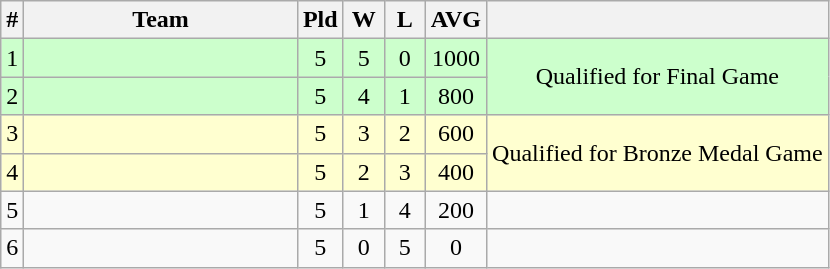<table class="wikitable" style="text-align:center;">
<tr>
<th>#</th>
<th width=175>Team</th>
<th width=20 abbr="Played">Pld</th>
<th width=20 abbr="Won">W</th>
<th width=20 abbr="Lost">L</th>
<th width=30 abbr="Average">AVG</th>
<th></th>
</tr>
<tr style="background:#ccffcc">
<td>1</td>
<td align=left></td>
<td>5</td>
<td>5</td>
<td>0</td>
<td>1000</td>
<td rowspan="2">Qualified for Final Game</td>
</tr>
<tr style="background:#ccffcc">
<td>2</td>
<td align=left></td>
<td>5</td>
<td>4</td>
<td>1</td>
<td>800</td>
</tr>
<tr style="background:#ffffd0">
<td>3</td>
<td align=left></td>
<td>5</td>
<td>3</td>
<td>2</td>
<td>600</td>
<td rowspan="2">Qualified for Bronze Medal Game</td>
</tr>
<tr style="background:#ffffd0">
<td>4</td>
<td align=left></td>
<td>5</td>
<td>2</td>
<td>3</td>
<td>400</td>
</tr>
<tr>
<td>5</td>
<td align=left></td>
<td>5</td>
<td>1</td>
<td>4</td>
<td>200</td>
<td></td>
</tr>
<tr>
<td>6</td>
<td align=left></td>
<td>5</td>
<td>0</td>
<td>5</td>
<td>0</td>
<td></td>
</tr>
</table>
